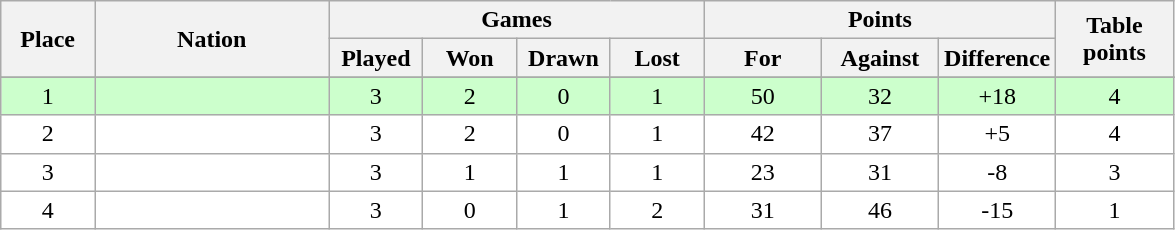<table class="wikitable">
<tr>
<th rowspan=2 width="8%">Place</th>
<th rowspan=2 width="20%">Nation</th>
<th colspan=4 width="32%">Games</th>
<th colspan=3 width="30%">Points</th>
<th rowspan=2 width="10%">Table<br>points</th>
</tr>
<tr>
<th width="8%">Played</th>
<th width="8%">Won</th>
<th width="8%">Drawn</th>
<th width="8%">Lost</th>
<th width="10%">For</th>
<th width="10%">Against</th>
<th width="10%">Difference</th>
</tr>
<tr>
</tr>
<tr bgcolor=#ccffcc align=center>
<td>1</td>
<td align=left></td>
<td>3</td>
<td>2</td>
<td>0</td>
<td>1</td>
<td>50</td>
<td>32</td>
<td>+18</td>
<td>4</td>
</tr>
<tr bgcolor=#ffffff align=center>
<td>2</td>
<td align=left></td>
<td>3</td>
<td>2</td>
<td>0</td>
<td>1</td>
<td>42</td>
<td>37</td>
<td>+5</td>
<td>4</td>
</tr>
<tr bgcolor=#ffffff align=center>
<td>3</td>
<td align=left></td>
<td>3</td>
<td>1</td>
<td>1</td>
<td>1</td>
<td>23</td>
<td>31</td>
<td>-8</td>
<td>3</td>
</tr>
<tr bgcolor=#ffffff align=center>
<td>4</td>
<td align=left></td>
<td>3</td>
<td>0</td>
<td>1</td>
<td>2</td>
<td>31</td>
<td>46</td>
<td>-15</td>
<td>1</td>
</tr>
</table>
